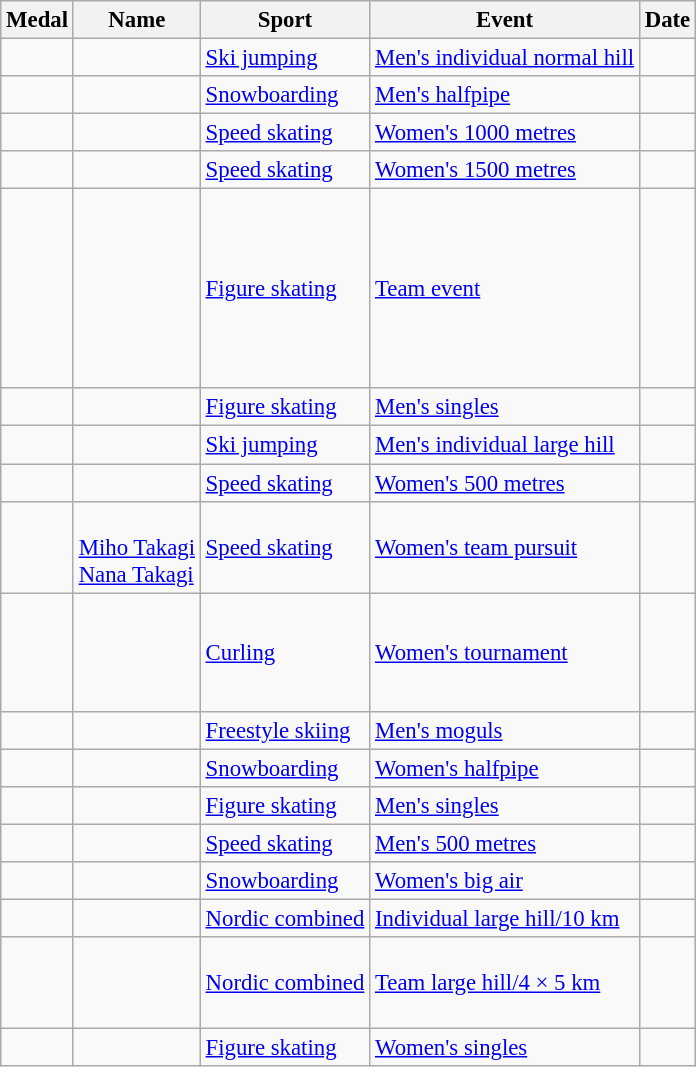<table class="wikitable sortable" style="font-size: 95%;">
<tr>
<th>Medal</th>
<th>Name</th>
<th>Sport</th>
<th>Event</th>
<th>Date</th>
</tr>
<tr>
<td></td>
<td></td>
<td><a href='#'>Ski jumping</a></td>
<td><a href='#'>Men's individual normal hill</a></td>
<td></td>
</tr>
<tr>
<td></td>
<td></td>
<td><a href='#'>Snowboarding</a></td>
<td><a href='#'>Men's halfpipe</a></td>
<td></td>
</tr>
<tr>
<td></td>
<td></td>
<td><a href='#'>Speed skating</a></td>
<td><a href='#'>Women's 1000 metres</a></td>
<td></td>
</tr>
<tr>
<td></td>
<td></td>
<td><a href='#'>Speed skating</a></td>
<td><a href='#'>Women's 1500 metres</a></td>
<td></td>
</tr>
<tr>
<td></td>
<td><br><br><br><br><br><br><br></td>
<td><a href='#'>Figure skating</a></td>
<td><a href='#'>Team event</a></td>
<td></td>
</tr>
<tr>
<td></td>
<td></td>
<td><a href='#'>Figure skating</a></td>
<td><a href='#'>Men's singles</a></td>
<td></td>
</tr>
<tr>
<td></td>
<td></td>
<td><a href='#'>Ski jumping</a></td>
<td><a href='#'>Men's individual large hill</a></td>
<td></td>
</tr>
<tr>
<td></td>
<td></td>
<td><a href='#'>Speed skating</a></td>
<td><a href='#'>Women's 500 metres</a></td>
<td></td>
</tr>
<tr>
<td></td>
<td><br><a href='#'>Miho Takagi</a><br><a href='#'>Nana Takagi</a></td>
<td><a href='#'>Speed skating</a></td>
<td><a href='#'>Women's team pursuit</a></td>
<td></td>
</tr>
<tr>
<td></td>
<td><br><br><br><br></td>
<td><a href='#'>Curling</a></td>
<td><a href='#'>Women's tournament</a></td>
<td></td>
</tr>
<tr>
<td></td>
<td></td>
<td><a href='#'>Freestyle skiing</a></td>
<td><a href='#'>Men's moguls</a></td>
<td></td>
</tr>
<tr>
<td></td>
<td></td>
<td><a href='#'>Snowboarding</a></td>
<td><a href='#'>Women's halfpipe</a></td>
<td></td>
</tr>
<tr>
<td></td>
<td></td>
<td><a href='#'>Figure skating</a></td>
<td><a href='#'>Men's singles</a></td>
<td></td>
</tr>
<tr>
<td></td>
<td></td>
<td><a href='#'>Speed skating</a></td>
<td><a href='#'>Men's 500 metres</a></td>
<td></td>
</tr>
<tr>
<td></td>
<td></td>
<td><a href='#'>Snowboarding</a></td>
<td><a href='#'>Women's big air</a></td>
<td></td>
</tr>
<tr>
<td></td>
<td></td>
<td><a href='#'>Nordic combined</a></td>
<td><a href='#'>Individual large hill/10 km</a></td>
<td></td>
</tr>
<tr>
<td></td>
<td><br><br><br></td>
<td><a href='#'>Nordic combined</a></td>
<td><a href='#'>Team large hill/4 × 5 km</a></td>
<td></td>
</tr>
<tr>
<td></td>
<td></td>
<td><a href='#'>Figure skating</a></td>
<td><a href='#'>Women's singles</a></td>
<td></td>
</tr>
</table>
